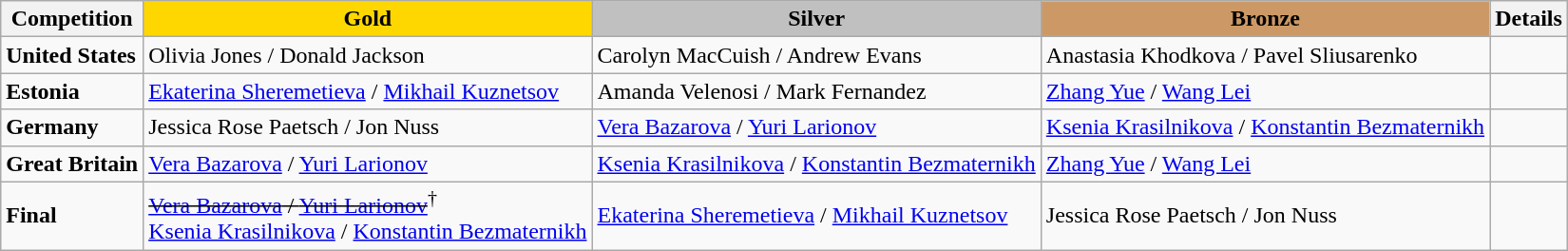<table class="wikitable">
<tr>
<th>Competition</th>
<td align=center bgcolor=gold><strong>Gold</strong></td>
<td align=center bgcolor=silver><strong>Silver</strong></td>
<td align=center bgcolor=cc9966><strong>Bronze</strong></td>
<th>Details</th>
</tr>
<tr>
<td><strong>United States</strong></td>
<td> Olivia Jones / Donald Jackson</td>
<td> Carolyn MacCuish / Andrew Evans</td>
<td> Anastasia Khodkova / Pavel Sliusarenko</td>
<td></td>
</tr>
<tr>
<td><strong>Estonia</strong></td>
<td> <a href='#'>Ekaterina Sheremetieva</a> / <a href='#'>Mikhail Kuznetsov</a></td>
<td> Amanda Velenosi / Mark Fernandez</td>
<td> <a href='#'>Zhang Yue</a> / <a href='#'>Wang Lei</a></td>
<td></td>
</tr>
<tr>
<td><strong>Germany</strong></td>
<td> Jessica Rose Paetsch / Jon Nuss</td>
<td> <a href='#'>Vera Bazarova</a> / <a href='#'>Yuri Larionov</a></td>
<td> <a href='#'>Ksenia Krasilnikova</a> / <a href='#'>Konstantin Bezmaternikh</a></td>
<td></td>
</tr>
<tr>
<td><strong>Great Britain</strong></td>
<td> <a href='#'>Vera Bazarova</a> / <a href='#'>Yuri Larionov</a></td>
<td> <a href='#'>Ksenia Krasilnikova</a> / <a href='#'>Konstantin Bezmaternikh</a></td>
<td> <a href='#'>Zhang Yue</a> / <a href='#'>Wang Lei</a></td>
<td></td>
</tr>
<tr>
<td><strong>Final</strong></td>
<td><s> <a href='#'>Vera Bazarova</a> / <a href='#'>Yuri Larionov</a></s><sup>†</sup> <br>  <a href='#'>Ksenia Krasilnikova</a> / <a href='#'>Konstantin Bezmaternikh</a></td>
<td> <a href='#'>Ekaterina Sheremetieva</a> / <a href='#'>Mikhail Kuznetsov</a></td>
<td> Jessica Rose Paetsch / Jon Nuss</td>
<td></td>
</tr>
</table>
